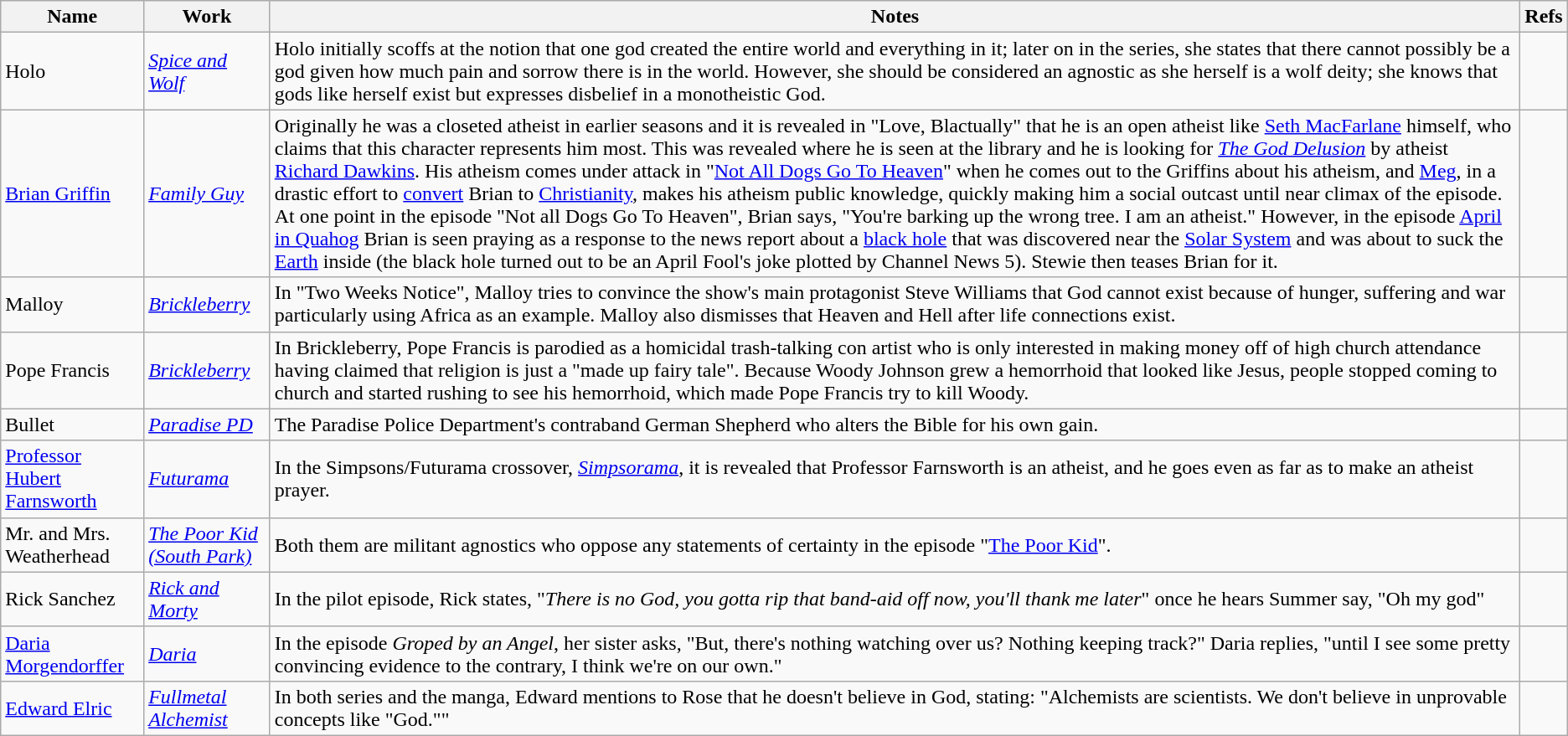<table class="wikitable sortable">
<tr>
<th>Name</th>
<th>Work</th>
<th>Notes</th>
<th>Refs</th>
</tr>
<tr>
<td>Holo</td>
<td><em><a href='#'>Spice and Wolf</a></em></td>
<td>Holo initially scoffs at the notion that one god created the entire world and everything in it; later on in the series, she states that there cannot possibly be a god given how much pain and sorrow there is in the world. However, she should be considered an agnostic as she herself is a wolf deity; she knows that gods like herself exist but expresses disbelief in a monotheistic God.</td>
<td></td>
</tr>
<tr>
<td><a href='#'>Brian Griffin</a></td>
<td><em><a href='#'>Family Guy</a></em></td>
<td>Originally he was a closeted atheist in earlier seasons and it is revealed in "Love, Blactually" that he is an open atheist like <a href='#'>Seth MacFarlane</a> himself, who claims that this character represents him most. This was revealed where he is seen at the library and he is looking for <em><a href='#'>The God Delusion</a></em> by atheist <a href='#'>Richard Dawkins</a>. His atheism comes under attack in "<a href='#'>Not All Dogs Go To Heaven</a>" when he comes out to the Griffins about his atheism, and <a href='#'>Meg</a>, in a drastic effort to <a href='#'>convert</a> Brian to <a href='#'>Christianity</a>, makes his atheism public knowledge, quickly making him a social outcast until near climax of the episode. At one point in the episode "Not all Dogs Go To Heaven", Brian says, "You're barking up the wrong tree. I am an atheist." However, in the episode <a href='#'>April in Quahog</a> Brian is seen praying as a response to the news report about a <a href='#'>black hole</a> that was discovered near the <a href='#'>Solar System</a> and was about to suck the <a href='#'>Earth</a> inside (the black hole turned out to be an April Fool's joke plotted by Channel News 5). Stewie then teases Brian for it.</td>
<td></td>
</tr>
<tr>
<td>Malloy</td>
<td><em><a href='#'>Brickleberry</a></em></td>
<td>In "Two Weeks Notice", Malloy tries to convince the show's main protagonist Steve Williams that God cannot exist because of hunger, suffering and war particularly using Africa as an example. Malloy also dismisses that Heaven and Hell after life connections exist.</td>
<td></td>
</tr>
<tr>
<td>Pope Francis</td>
<td><em><a href='#'>Brickleberry</a></em></td>
<td>In Brickleberry, Pope Francis is parodied as a homicidal trash-talking con artist who is only interested in making money off of high church attendance having claimed that religion is just a "made up fairy tale". Because Woody Johnson grew a hemorrhoid that looked like Jesus, people stopped coming to church and started rushing to see his hemorrhoid, which made Pope Francis try to kill Woody.</td>
<td></td>
</tr>
<tr>
<td>Bullet</td>
<td><em><a href='#'>Paradise PD</a></em></td>
<td>The Paradise Police Department's contraband German Shepherd who alters the Bible for his own gain.</td>
<td></td>
</tr>
<tr>
<td><a href='#'>Professor Hubert Farnsworth</a></td>
<td><em><a href='#'>Futurama</a></em></td>
<td>In the Simpsons/Futurama crossover, <em><a href='#'>Simpsorama</a></em>, it is revealed that Professor Farnsworth is an atheist, and he goes even as far as to make an atheist prayer.</td>
<td></td>
</tr>
<tr>
<td>Mr. and Mrs. Weatherhead</td>
<td><em><a href='#'>The Poor Kid (South Park)</a></em></td>
<td>Both them are militant agnostics who oppose any statements of certainty in the episode "<a href='#'>The Poor Kid</a>".</td>
<td></td>
</tr>
<tr>
<td>Rick Sanchez</td>
<td><em><a href='#'>Rick and Morty</a></em></td>
<td>In the pilot episode, Rick states, "<em>There is no God, you gotta rip that band-aid off now, you'll thank me later</em>" once he hears Summer say, "Oh my god"</td>
<td></td>
</tr>
<tr>
<td><a href='#'>Daria Morgendorffer</a></td>
<td><em><a href='#'>Daria</a></em></td>
<td>In the episode <em>Groped by an Angel</em>, her sister asks, "But, there's nothing watching over us? Nothing keeping track?"  Daria replies, "until I see some pretty convincing evidence to the contrary, I think we're on our own."</td>
<td></td>
</tr>
<tr>
<td><a href='#'>Edward Elric</a></td>
<td><em><a href='#'>Fullmetal Alchemist</a></em></td>
<td>In both series and the manga, Edward mentions to Rose that he doesn't believe in God, stating: "Alchemists are scientists. We don't believe in unprovable concepts like "God.""</td>
<td></td>
</tr>
</table>
